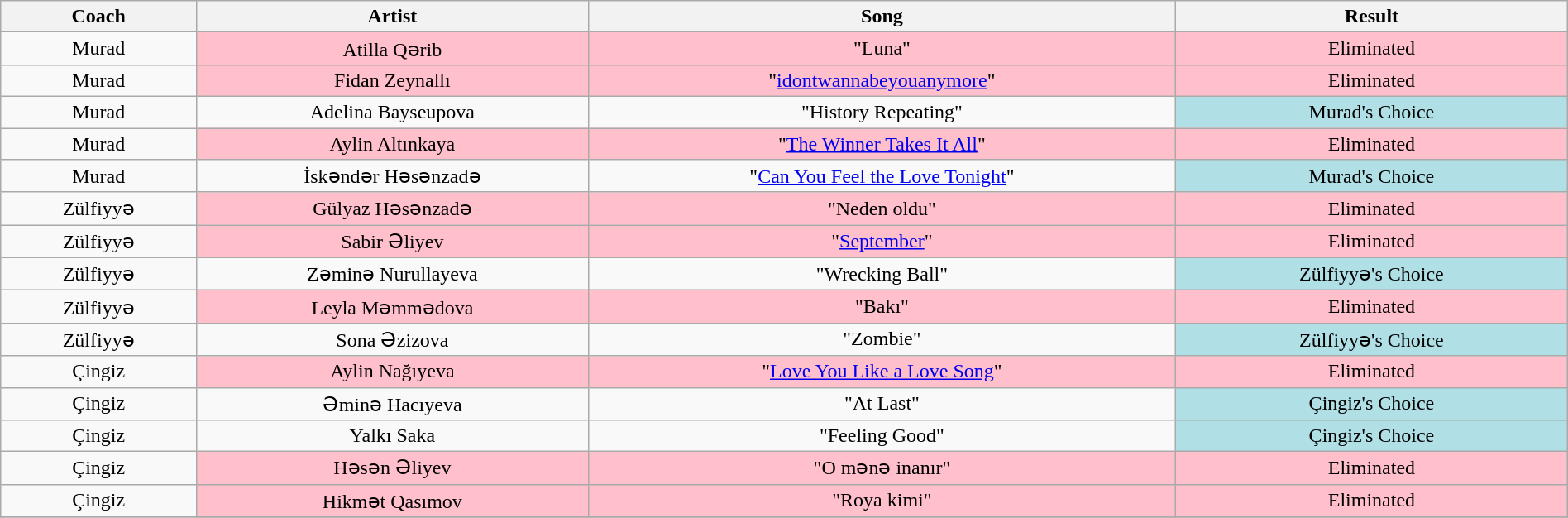<table class="wikitable" style="text-align: center; width:100%;">
<tr>
<th style="width:10%;">Coach</th>
<th style="width:20%;">Artist</th>
<th style="width:30%;">Song</th>
<th style="width:20%;">Result</th>
</tr>
<tr>
<td>Murad</td>
<td style="background:pink;">Atilla Qərib</td>
<td style="background:pink;">"Luna"</td>
<td style="background:pink;">Eliminated</td>
</tr>
<tr>
<td>Murad</td>
<td style="background:pink;">Fidan Zeynallı</td>
<td style="background:pink;">"<a href='#'>idontwannabeyouanymore</a>"</td>
<td style="background:pink;">Eliminated</td>
</tr>
<tr>
<td>Murad</td>
<td>Adelina Bayseupova</td>
<td>"History Repeating"</td>
<td style="background:#B0E0E6">Murad's Choice</td>
</tr>
<tr>
<td>Murad</td>
<td style="background:pink;">Aylin Altınkaya</td>
<td style="background:pink;">"<a href='#'>The Winner Takes It All</a>"</td>
<td style="background:pink;">Eliminated</td>
</tr>
<tr>
<td>Murad</td>
<td>İskəndər Həsənzadə</td>
<td>"<a href='#'>Can You Feel the Love Tonight</a>"</td>
<td style="background:#B0E0E6">Murad's Choice</td>
</tr>
<tr>
<td>Zülfiyyə</td>
<td style="background:pink;">Gülyaz Həsənzadə</td>
<td style="background:pink;">"Neden oldu"</td>
<td style="background:pink;">Eliminated</td>
</tr>
<tr>
<td>Zülfiyyə</td>
<td style="background:pink;">Sabir Əliyev</td>
<td style="background:pink;">"<a href='#'>September</a>"</td>
<td style="background:pink;">Eliminated</td>
</tr>
<tr>
<td>Zülfiyyə</td>
<td>Zəminə Nurullayeva</td>
<td>"Wrecking Ball"</td>
<td style="background:#B0E0E6">Zülfiyyə's Choice</td>
</tr>
<tr>
<td>Zülfiyyə</td>
<td style="background:pink;">Leyla Məmmədova</td>
<td style="background:pink;">"Bakı"</td>
<td style="background:pink;">Eliminated</td>
</tr>
<tr>
<td>Zülfiyyə</td>
<td>Sona Əzizova</td>
<td>"Zombie"</td>
<td style="background:#B0E0E6">Zülfiyyə's Choice</td>
</tr>
<tr>
<td>Çingiz</td>
<td style="background:pink;">Aylin Nağıyeva</td>
<td style="background:pink;">"<a href='#'>Love You Like a Love Song</a>"</td>
<td style="background:pink;">Eliminated</td>
</tr>
<tr>
<td>Çingiz</td>
<td>Əminə Hacıyeva</td>
<td>"At Last"</td>
<td style="background:#B0E0E6">Çingiz's Choice</td>
</tr>
<tr>
<td>Çingiz</td>
<td>Yalkı Saka</td>
<td>"Feeling Good"</td>
<td style="background:#B0E0E6">Çingiz's Choice</td>
</tr>
<tr>
<td>Çingiz</td>
<td style="background:pink;">Həsən Əliyev</td>
<td style="background:pink;">"O mənə inanır"</td>
<td style="background:pink;">Eliminated</td>
</tr>
<tr>
<td>Çingiz</td>
<td style="background:pink;">Hikmət Qasımov</td>
<td style="background:pink;">"Roya kimi"</td>
<td style="background:pink;">Eliminated</td>
</tr>
<tr>
</tr>
</table>
